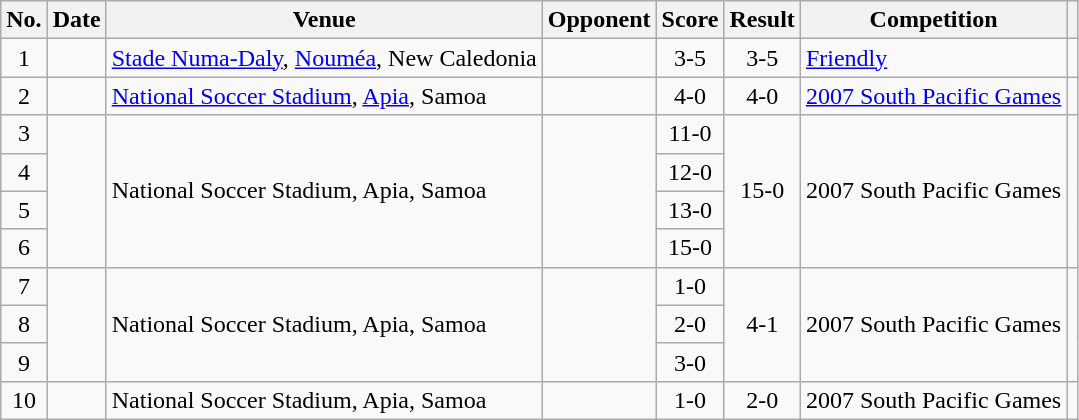<table class="wikitable sortable">
<tr>
<th scope="col">No.</th>
<th scope="col">Date</th>
<th scope="col">Venue</th>
<th scope="col">Opponent</th>
<th scope="col">Score</th>
<th scope="col">Result</th>
<th scope="col">Competition</th>
<th scope="col" class="unsortable"></th>
</tr>
<tr>
<td style="text-align:center">1</td>
<td></td>
<td><a href='#'>Stade Numa-Daly</a>, <a href='#'>Nouméa</a>, New Caledonia</td>
<td></td>
<td style="text-align:center">3-5</td>
<td style="text-align:center">3-5</td>
<td><a href='#'>Friendly</a></td>
<td></td>
</tr>
<tr>
<td style="text-align:center">2</td>
<td></td>
<td><a href='#'>National Soccer Stadium</a>, <a href='#'>Apia</a>, Samoa</td>
<td></td>
<td style="text-align:center">4-0</td>
<td style="text-align:center">4-0</td>
<td><a href='#'>2007 South Pacific Games</a></td>
<td></td>
</tr>
<tr>
<td style="text-align:center">3</td>
<td rowspan="4"></td>
<td rowspan="4">National Soccer Stadium, Apia, Samoa</td>
<td rowspan="4"></td>
<td style="text-align:center">11-0</td>
<td rowspan="4"style="text-align:center">15-0</td>
<td rowspan="4">2007 South Pacific Games</td>
<td rowspan="4"></td>
</tr>
<tr>
<td style="text-align:center">4</td>
<td style="text-align:center">12-0</td>
</tr>
<tr>
<td style="text-align:center">5</td>
<td style="text-align:center">13-0</td>
</tr>
<tr>
<td style="text-align:center">6</td>
<td style="text-align:center">15-0</td>
</tr>
<tr>
<td style="text-align:center">7</td>
<td rowspan="3"></td>
<td rowspan="3">National Soccer Stadium, Apia, Samoa</td>
<td rowspan="3"></td>
<td style="text-align:center">1-0</td>
<td rowspan="3"style="text-align:center">4-1</td>
<td rowspan="3">2007 South Pacific Games</td>
<td rowspan="3"></td>
</tr>
<tr>
<td style="text-align:center">8</td>
<td style="text-align:center">2-0</td>
</tr>
<tr>
<td style="text-align:center">9</td>
<td style="text-align:center">3-0</td>
</tr>
<tr>
<td style="text-align:center">10</td>
<td></td>
<td>National Soccer Stadium, Apia, Samoa</td>
<td></td>
<td style="text-align:center">1-0</td>
<td style="text-align:center">2-0</td>
<td>2007 South Pacific Games</td>
<td></td>
</tr>
</table>
